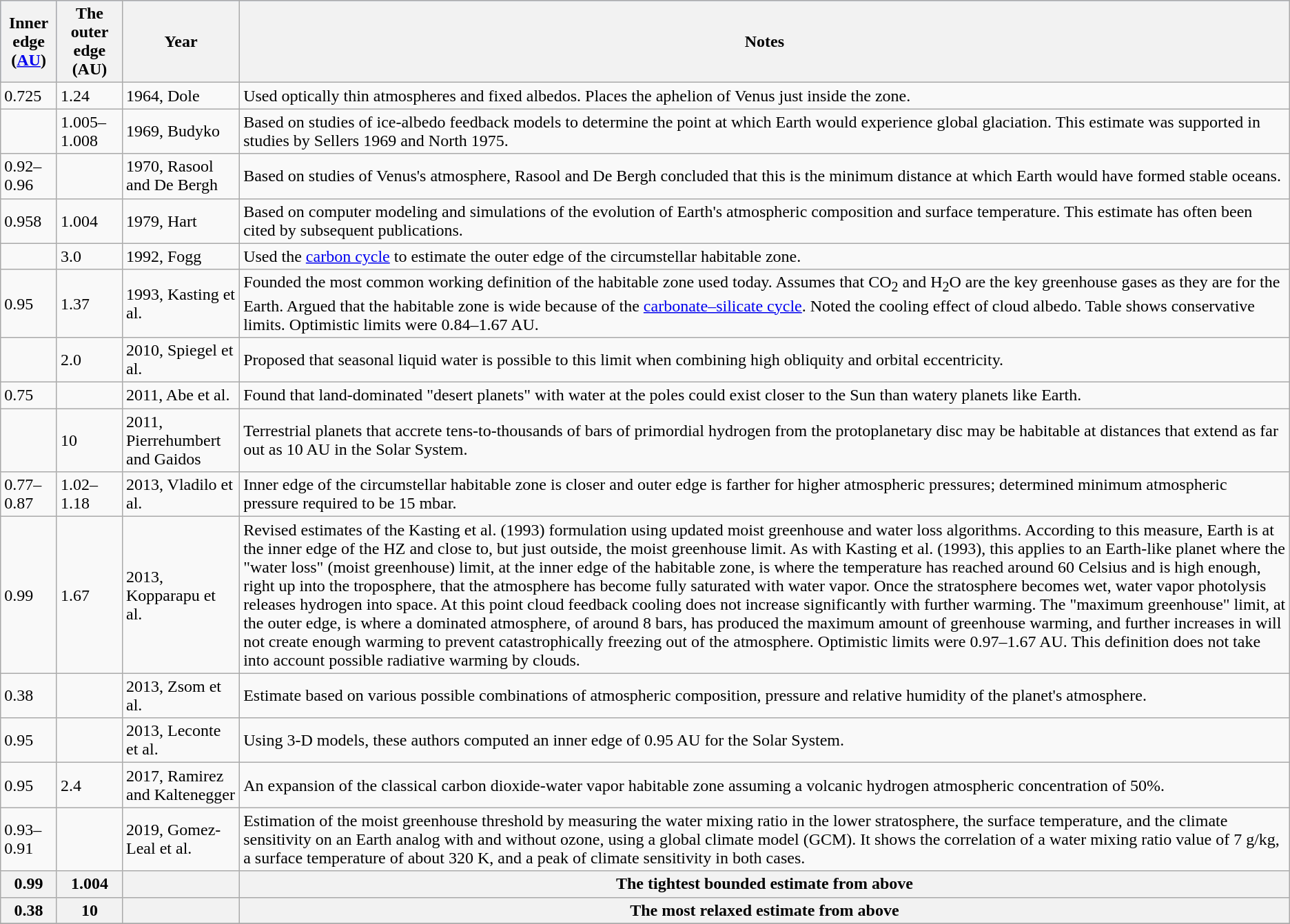<table class="wikitable sortable">
<tr style="text-align:center; align:center; background:#90b0f0;">
<th>Inner edge (<a href='#'>AU</a>)</th>
<th>The outer edge (AU)</th>
<th>Year</th>
<th>Notes</th>
</tr>
<tr>
<td>0.725</td>
<td>1.24</td>
<td>1964, Dole</td>
<td>Used optically thin atmospheres and fixed albedos. Places the aphelion of Venus just inside the zone.</td>
</tr>
<tr>
<td></td>
<td>1.005–1.008</td>
<td>1969, Budyko</td>
<td>Based on studies of ice-albedo feedback models to determine the point at which Earth would experience global glaciation. This estimate was supported in studies by Sellers 1969 and North 1975.</td>
</tr>
<tr>
<td>0.92–0.96</td>
<td></td>
<td>1970, Rasool and De Bergh</td>
<td>Based on studies of Venus's atmosphere, Rasool and De Bergh concluded that this is the minimum distance at which Earth would have formed stable oceans.</td>
</tr>
<tr>
<td>0.958</td>
<td>1.004</td>
<td>1979, Hart</td>
<td>Based on computer modeling and simulations of the evolution of Earth's atmospheric composition and surface temperature. This estimate has often been cited by subsequent publications.</td>
</tr>
<tr>
<td></td>
<td>3.0</td>
<td>1992, Fogg</td>
<td>Used the <a href='#'>carbon cycle</a> to estimate the outer edge of the circumstellar habitable zone.</td>
</tr>
<tr>
<td>0.95</td>
<td>1.37</td>
<td>1993, Kasting et al.</td>
<td>Founded the most common working definition of the habitable zone used today. Assumes that CO<sub>2</sub> and H<sub>2</sub>O are the key greenhouse gases as they are for the Earth. Argued that the habitable zone is wide because of the <a href='#'>carbonate–silicate cycle</a>. Noted the cooling effect of cloud albedo. Table shows conservative limits. Optimistic limits were 0.84–1.67 AU.</td>
</tr>
<tr>
<td></td>
<td>2.0</td>
<td>2010, Spiegel et al.</td>
<td>Proposed that seasonal liquid water is possible to this limit when combining high obliquity and orbital eccentricity.</td>
</tr>
<tr>
<td>0.75</td>
<td></td>
<td>2011, Abe et al.</td>
<td>Found that land-dominated "desert planets" with water at the poles could exist closer to the Sun than watery planets like Earth.</td>
</tr>
<tr>
<td></td>
<td>10</td>
<td>2011, Pierrehumbert and Gaidos</td>
<td>Terrestrial planets that accrete tens-to-thousands of bars of primordial hydrogen from the protoplanetary disc may be habitable at distances that extend as far out as 10 AU in the Solar System.</td>
</tr>
<tr>
<td>0.77–0.87</td>
<td>1.02–1.18</td>
<td>2013, Vladilo et al.</td>
<td>Inner edge of the circumstellar habitable zone is closer and outer edge is farther for higher atmospheric pressures; determined minimum atmospheric pressure required to be 15 mbar.</td>
</tr>
<tr>
<td>0.99</td>
<td>1.67</td>
<td>2013, Kopparapu et al.</td>
<td>Revised estimates of the Kasting et al. (1993) formulation using updated moist greenhouse and water loss algorithms. According to this measure, Earth is at the inner edge of the HZ and close to, but just outside, the moist greenhouse limit. As with Kasting et al. (1993), this applies to an Earth-like planet where the "water loss" (moist greenhouse) limit, at the inner edge of the habitable zone, is where the temperature has reached around 60 Celsius and is high enough, right up into the troposphere, that the atmosphere has become fully saturated with water vapor. Once the stratosphere becomes wet, water vapor photolysis releases hydrogen into space. At this point cloud feedback cooling does not increase significantly with further warming. The "maximum greenhouse" limit, at the outer edge, is where a  dominated atmosphere, of around 8 bars, has produced the maximum amount of greenhouse warming, and further increases in  will not create enough warming to prevent  catastrophically freezing out of the atmosphere. Optimistic limits were 0.97–1.67 AU. This definition does not take into account possible radiative warming by  clouds.</td>
</tr>
<tr>
<td>0.38</td>
<td></td>
<td>2013, Zsom et al.<br></td>
<td>Estimate based on various possible combinations of atmospheric composition, pressure and relative humidity of the planet's atmosphere.</td>
</tr>
<tr>
<td>0.95</td>
<td></td>
<td>2013, Leconte et al.</td>
<td>Using 3-D models, these authors computed an inner edge of 0.95 AU for the Solar System.</td>
</tr>
<tr>
<td>0.95</td>
<td>2.4</td>
<td>2017, Ramirez and Kaltenegger<br></td>
<td>An expansion of the classical carbon dioxide-water vapor habitable zone assuming a volcanic hydrogen atmospheric concentration of 50%.</td>
</tr>
<tr>
<td>0.93–0.91</td>
<td></td>
<td>2019, Gomez-Leal et al.<br></td>
<td>Estimation of the moist greenhouse threshold by measuring the water mixing ratio in the lower stratosphere, the surface temperature, and the climate sensitivity on an Earth analog with and without ozone, using a global climate model (GCM). It shows the correlation of a water mixing ratio value of 7 g/kg, a surface temperature of about 320 K, and a peak of climate sensitivity in both cases.</td>
</tr>
<tr>
<th>0.99</th>
<th>1.004</th>
<th></th>
<th>The tightest bounded estimate from above</th>
</tr>
<tr>
<th>0.38</th>
<th>10</th>
<th></th>
<th>The most relaxed estimate from above</th>
</tr>
<tr>
</tr>
</table>
